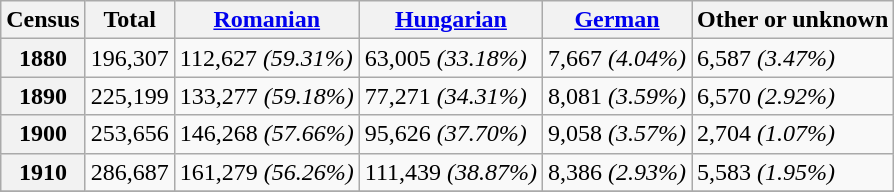<table class="wikitable">
<tr>
<th>Census</th>
<th>Total</th>
<th><a href='#'>Romanian</a></th>
<th><a href='#'>Hungarian</a></th>
<th><a href='#'>German</a></th>
<th>Other or unknown</th>
</tr>
<tr>
<th>1880</th>
<td>196,307</td>
<td>112,627 <em>(59.31%)</em></td>
<td>63,005 <em>(33.18%)</em></td>
<td>7,667 <em>(4.04%)</em></td>
<td>6,587 <em>(3.47%)</em></td>
</tr>
<tr>
<th>1890</th>
<td>225,199</td>
<td>133,277 <em>(59.18%)</em></td>
<td>77,271 <em>(34.31%)</em></td>
<td>8,081 <em>(3.59%)</em></td>
<td>6,570 <em>(2.92%)</em></td>
</tr>
<tr>
<th>1900</th>
<td>253,656</td>
<td>146,268 <em>(57.66%)</em></td>
<td>95,626 <em>(37.70%)</em></td>
<td>9,058 <em>(3.57%)</em></td>
<td>2,704 <em>(1.07%)</em></td>
</tr>
<tr>
<th>1910</th>
<td>286,687</td>
<td>161,279 <em>(56.26%)</em></td>
<td>111,439 <em>(38.87%)</em></td>
<td>8,386 <em>(2.93%)</em></td>
<td>5,583 <em>(1.95%)</em></td>
</tr>
<tr>
</tr>
</table>
